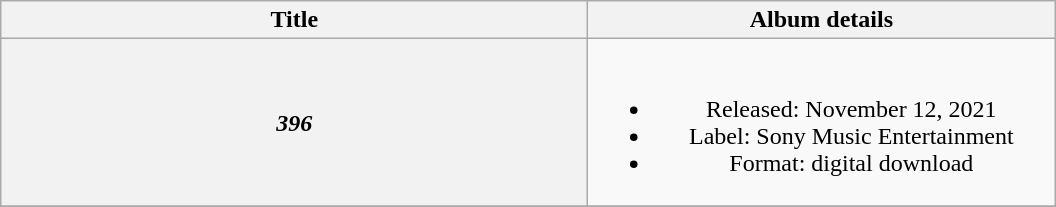<table class="wikitable plainrowheaders" style="text-align:center">
<tr>
<th scope="col" rowspan="1" style="width:24em;">Title</th>
<th scope="col" rowspan="1" style="width:19em;">Album details</th>
</tr>
<tr>
<th scope="row"><em>396</em></th>
<td><br><ul><li>Released: November 12, 2021</li><li>Label: Sony Music Entertainment</li><li>Format: digital download</li></ul></td>
</tr>
<tr>
</tr>
</table>
